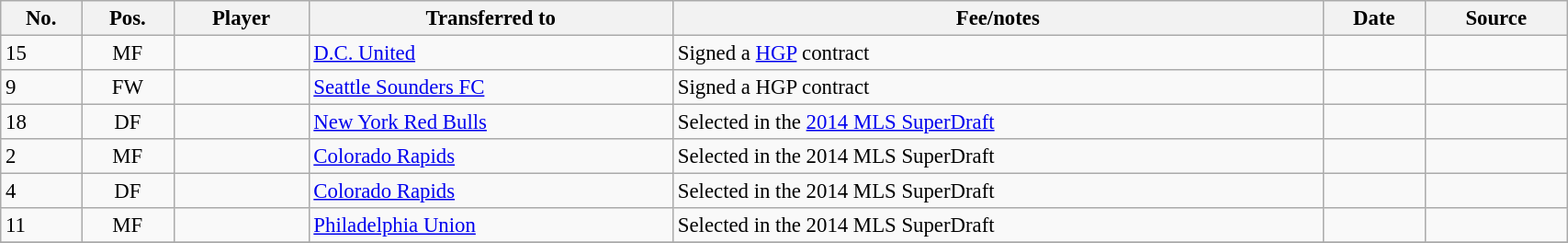<table class="wikitable sortable" style="width:90%; text-align:center; font-size:95%; text-align:left;">
<tr>
<th><strong>No.</strong></th>
<th><strong>Pos.</strong></th>
<th><strong>Player</strong></th>
<th><strong>Transferred to</strong></th>
<th><strong>Fee/notes</strong></th>
<th><strong>Date</strong></th>
<th><strong>Source</strong></th>
</tr>
<tr>
<td>15</td>
<td align=center>MF</td>
<td></td>
<td> <a href='#'>D.C. United</a></td>
<td>Signed a <a href='#'>HGP</a> contract</td>
<td></td>
<td></td>
</tr>
<tr>
<td>9</td>
<td align=center>FW</td>
<td></td>
<td> <a href='#'>Seattle Sounders FC</a></td>
<td>Signed a HGP contract</td>
<td></td>
<td></td>
</tr>
<tr>
<td>18</td>
<td align=center>DF</td>
<td></td>
<td> <a href='#'>New York Red Bulls</a></td>
<td>Selected in the <a href='#'>2014 MLS SuperDraft</a></td>
<td></td>
<td></td>
</tr>
<tr>
<td>2</td>
<td align=center>MF</td>
<td></td>
<td> <a href='#'>Colorado Rapids</a></td>
<td>Selected in the 2014 MLS SuperDraft</td>
<td></td>
<td></td>
</tr>
<tr>
<td>4</td>
<td align=center>DF</td>
<td></td>
<td> <a href='#'>Colorado Rapids</a></td>
<td>Selected in the 2014 MLS SuperDraft</td>
<td></td>
<td></td>
</tr>
<tr>
<td>11</td>
<td align=center>MF</td>
<td></td>
<td> <a href='#'>Philadelphia Union</a></td>
<td>Selected in the 2014 MLS SuperDraft</td>
<td></td>
<td></td>
</tr>
<tr>
</tr>
</table>
